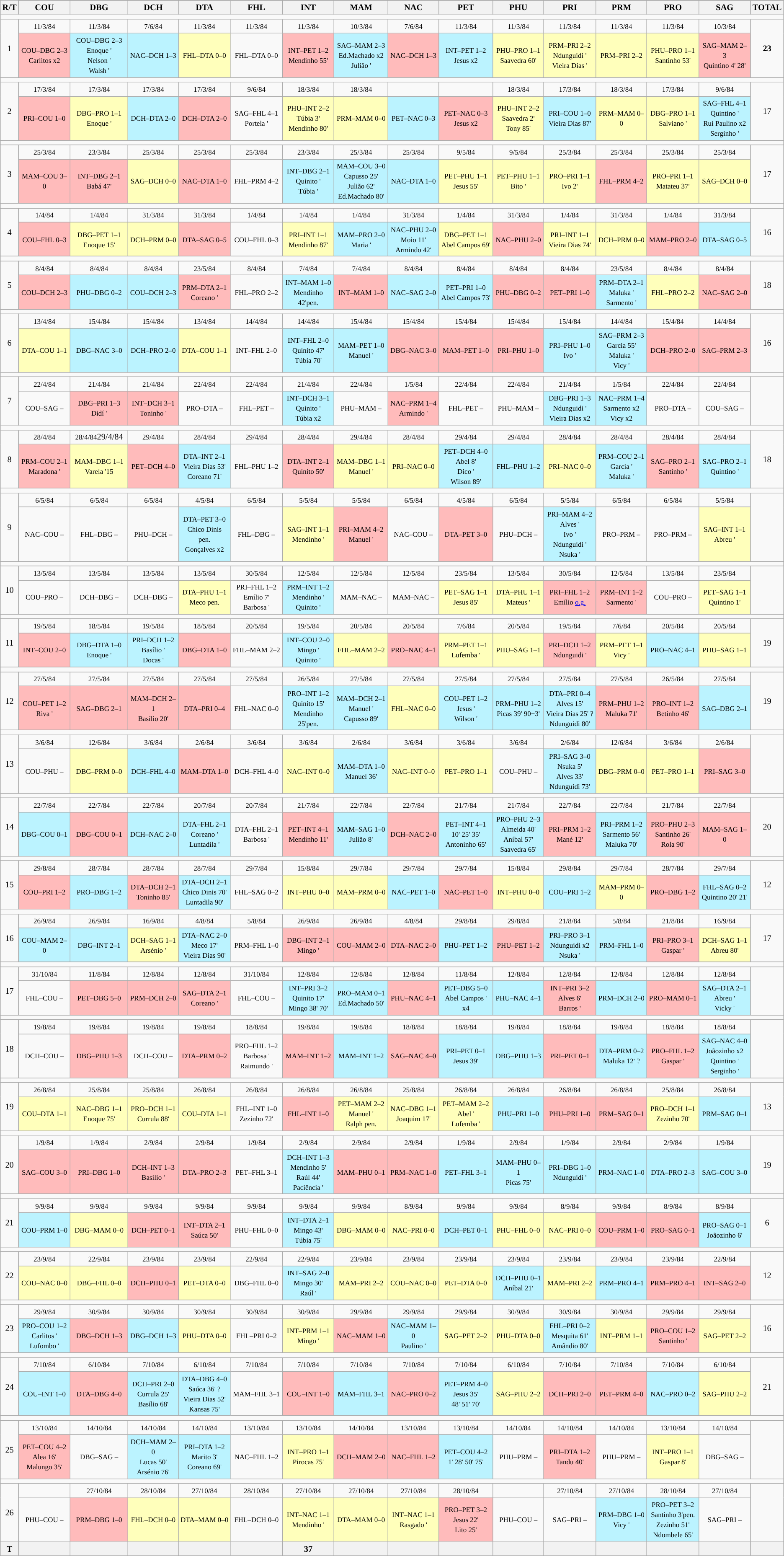<table class="wikitable">
<tr style="font-size: 85%;">
<th scope="col" rowspan="2">R/T</th>
</tr>
<tr style="font-size: 85%;">
<th style="width: 90px" colspan="1">COU</th>
<th style="width: 90px" colspan="1">DBG</th>
<th style="width: 90px" colspan="1">DCH</th>
<th style="width: 90px" colspan="1">DTA</th>
<th style="width: 90px" colspan="1">FHL</th>
<th style="width: 90px" colspan="1">INT</th>
<th style="width: 90px" colspan="1">MAM</th>
<th style="width: 90px" colspan="1">NAC</th>
<th style="width: 95px" colspan="1">PET</th>
<th style="width: 90px" colspan="1">PHU</th>
<th style="width: 90px" colspan="1">PRI</th>
<th style="width: 90px" colspan="1">PRM</th>
<th style="width: 90px" colspan="1">PRO</th>
<th style="width: 90px" colspan="1">SAG</th>
<th style="width: 30px" colspan="1">TOTAL</th>
</tr>
<tr>
<td colspan=16></td>
</tr>
<tr align=center style="font-size: 85%;">
<td rowspan=2>1</td>
<td><small>11/3/84</small></td>
<td><small>11/3/84</small></td>
<td><small>7/6/84</small></td>
<td><small>11/3/84</small></td>
<td><small>11/3/84</small></td>
<td><small>11/3/84</small></td>
<td><small>10/3/84</small></td>
<td><small>7/6/84</small></td>
<td><small>11/3/84</small></td>
<td><small>11/3/84</small></td>
<td><small>11/3/84</small></td>
<td><small>11/3/84</small></td>
<td><small>11/3/84</small></td>
<td><small>10/3/84</small></td>
<td rowspan=2><strong>23</strong></td>
</tr>
<tr align=center style="font-size: 85%;">
<td bgcolor=#ffbbbb><small>COU–DBG 2–3<br>Carlitos x2</small></td>
<td bgcolor=#bbf3ff><small>COU–DBG 2–3<br>Enoque '<br>Nelson '<br>Walsh '</small></td>
<td bgcolor=#bbf3ff><small>NAC–DCH 1–3</small></td>
<td bgcolor=#ffffbb><small>FHL–DTA 0–0</small></td>
<td><small>FHL–DTA 0–0</small></td>
<td bgcolor=#ffbbbb><small>INT–PET 1–2<br>Mendinho 55'</small></td>
<td bgcolor=#bbf3ff><small>SAG–MAM 2–3<br>Ed.Machado x2<br>Julião '</small></td>
<td bgcolor=#ffbbbb><small>NAC–DCH 1–3</small></td>
<td bgcolor=#bbf3ff><small>INT–PET 1–2<br>Jesus x2</small></td>
<td bgcolor=#ffffbb><small>PHU–PRO 1–1<br>Saavedra 60'</small></td>
<td bgcolor=#ffffbb><small>PRM–PRI 2–2<br>Ndunguidi '<br>Vieira Dias '</small></td>
<td bgcolor=#ffffbb><small>PRM–PRI 2–2</small></td>
<td bgcolor=#ffffbb><small>PHU–PRO 1–1<br>Santinho 53'</small></td>
<td bgcolor=#ffbbbb><small>SAG–MAM 2–3<br>Quintino 4' 28'</small></td>
</tr>
<tr>
<td colspan=16></td>
</tr>
<tr align=center style="font-size: 85%;">
<td rowspan=2>2</td>
<td><small>17/3/84</small></td>
<td><small>17/3/84</small></td>
<td><small>17/3/84</small></td>
<td><small>17/3/84</small></td>
<td><small>9/6/84</small></td>
<td><small>18/3/84</small></td>
<td><small>18/3/84</small></td>
<td><small></small></td>
<td><small></small></td>
<td><small>18/3/84</small></td>
<td><small>17/3/84</small></td>
<td><small>18/3/84</small></td>
<td><small>17/3/84</small></td>
<td><small>9/6/84</small></td>
<td rowspan=2>17</td>
</tr>
<tr align=center style="font-size: 85%;">
<td bgcolor=#ffbbbb><small>PRI–COU 1–0</small></td>
<td bgcolor=#ffffbb><small>DBG–PRO 1–1<br>Enoque '</small></td>
<td bgcolor=#bbf3ff><small>DCH–DTA 2–0</small></td>
<td bgcolor=#ffbbbb><small>DCH–DTA 2–0</small></td>
<td><small>SAG–FHL 4–1<br>Portela '</small></td>
<td bgcolor=#ffffbb><small>PHU–INT 2–2<br>Túbia 3'<br>Mendinho 80'</small></td>
<td bgcolor=#ffffbb><small>PRM–MAM 0–0</small></td>
<td bgcolor=#bbf3ff><small>PET–NAC 0–3</small></td>
<td bgcolor=#ffbbbb><small>PET–NAC 0–3<br>Jesus x2</small></td>
<td bgcolor=#ffffbb><small>PHU–INT 2–2<br>Saavedra 2'<br>Tony 85'</small></td>
<td bgcolor=#bbf3ff><small>PRI–COU 1–0<br>Vieira Dias 87'</small></td>
<td bgcolor=#ffffbb><small>PRM–MAM 0–0</small></td>
<td bgcolor=#ffffbb><small>DBG–PRO 1–1<br>Salviano '</small></td>
<td bgcolor=#bbf3ff><small>SAG–FHL 4–1<br>Quintino '<br>Rui Paulino x2<br>Serginho '</small></td>
</tr>
<tr>
<td colspan=16></td>
</tr>
<tr align=center style="font-size: 85%;">
<td rowspan=2>3</td>
<td><small>25/3/84</small></td>
<td><small>23/3/84</small></td>
<td><small>25/3/84</small></td>
<td><small>25/3/84</small></td>
<td><small>25/3/84</small></td>
<td><small>23/3/84</small></td>
<td><small>25/3/84</small></td>
<td><small>25/3/84</small></td>
<td><small>9/5/84</small></td>
<td><small>9/5/84</small></td>
<td><small>25/3/84</small></td>
<td><small>25/3/84</small></td>
<td><small>25/3/84</small></td>
<td><small>25/3/84</small></td>
<td rowspan=2>17</td>
</tr>
<tr align=center style="font-size: 85%;">
<td bgcolor=#ffbbbb><small>MAM–COU 3–0</small></td>
<td bgcolor=#ffbbbb><small>INT–DBG 2–1<br>Babá 47'</small></td>
<td bgcolor=#ffffbb><small>SAG–DCH 0–0</small></td>
<td bgcolor=#ffbbbb><small>NAC–DTA 1–0</small></td>
<td><small>FHL–PRM 4–2</small></td>
<td bgcolor=#bbf3ff><small>INT–DBG 2–1<br>Quinito '<br>Túbia '</small></td>
<td bgcolor=#bbf3ff><small>MAM–COU 3–0<br>Capusso 25'<br>Julião 62'<br>Ed.Machado 80'</small></td>
<td bgcolor=#bbf3ff><small>NAC–DTA 1–0</small></td>
<td bgcolor=#ffffbb><small>PET–PHU 1–1<br>Jesus 55'</small></td>
<td bgcolor=#ffffbb><small>PET–PHU 1–1<br>Bito '</small></td>
<td bgcolor=#ffffbb><small>PRO–PRI 1–1<br>Ivo 2'</small></td>
<td bgcolor=#ffbbbb><small>FHL–PRM 4–2</small></td>
<td bgcolor=#ffffbb><small>PRO–PRI 1–1<br>Matateu 37'</small></td>
<td bgcolor=#ffffbb><small>SAG–DCH 0–0</small></td>
</tr>
<tr>
<td colspan=16></td>
</tr>
<tr align=center style="font-size: 85%;">
<td rowspan=2>4</td>
<td><small>1/4/84</small></td>
<td><small>1/4/84</small></td>
<td><small>31/3/84</small></td>
<td><small>31/3/84</small></td>
<td><small>1/4/84</small></td>
<td><small>1/4/84</small></td>
<td><small>1/4/84</small></td>
<td><small>31/3/84</small></td>
<td><small>1/4/84</small></td>
<td><small>31/3/84</small></td>
<td><small>1/4/84</small></td>
<td><small>31/3/84</small></td>
<td><small>1/4/84</small></td>
<td><small>31/3/84</small></td>
<td rowspan=2>16</td>
</tr>
<tr align=center style="font-size: 85%;">
<td bgcolor=#ffbbbb><small>COU–FHL 0–3</small></td>
<td bgcolor=#ffffbb><small>DBG–PET 1–1<br>Enoque 15'</small></td>
<td bgcolor=#ffffbb><small>DCH–PRM 0–0</small></td>
<td bgcolor=#ffbbbb><small>DTA–SAG 0–5</small></td>
<td><small>COU–FHL 0–3</small></td>
<td bgcolor=#ffffbb><small>PRI–INT 1–1<br>Mendinho 87'</small></td>
<td bgcolor=#bbf3ff><small>MAM–PRO 2–0<br>Maria '</small></td>
<td bgcolor=#bbf3ff><small>NAC–PHU 2–0<br>Moio 11'<br>Armindo 42'</small></td>
<td bgcolor=#ffffbb><small>DBG–PET 1–1<br>Abel Campos 69'</small></td>
<td bgcolor=#ffbbbb><small>NAC–PHU 2–0</small></td>
<td bgcolor=#ffffbb><small>PRI–INT 1–1<br>Vieira Dias 74'</small></td>
<td bgcolor=#ffffbb><small>DCH–PRM 0–0</small></td>
<td bgcolor=#ffbbbb><small>MAM–PRO 2–0</small></td>
<td bgcolor=#bbf3ff><small>DTA–SAG 0–5</small></td>
</tr>
<tr>
<td colspan=16></td>
</tr>
<tr align=center style="font-size: 85%;">
<td rowspan=2>5</td>
<td><small>8/4/84</small></td>
<td><small>8/4/84</small></td>
<td><small>8/4/84</small></td>
<td><small>23/5/84</small></td>
<td><small>8/4/84</small></td>
<td><small>7/4/84</small></td>
<td><small>7/4/84</small></td>
<td><small>8/4/84</small></td>
<td><small>8/4/84</small></td>
<td><small>8/4/84</small></td>
<td><small>8/4/84</small></td>
<td><small>23/5/84</small></td>
<td><small>8/4/84</small></td>
<td><small>8/4/84</small></td>
<td rowspan=2>18</td>
</tr>
<tr align=center style="font-size: 85%;">
<td bgcolor=#ffbbbb><small>COU–DCH 2–3</small></td>
<td bgcolor=#bbf3ff><small>PHU–DBG 0–2</small></td>
<td bgcolor=#bbf3ff><small>COU–DCH 2–3</small></td>
<td bgcolor=#ffbbbb><small>PRM–DTA 2–1<br>Coreano '</small></td>
<td><small>FHL–PRO 2–2</small></td>
<td bgcolor=#bbf3ff><small>INT–MAM 1–0<br>Mendinho 42'pen.</small></td>
<td bgcolor=#ffbbbb><small>INT–MAM 1–0</small></td>
<td bgcolor=#bbf3ff><small>NAC–SAG 2–0</small></td>
<td bgcolor=#bbf3ff><small>PET–PRI 1–0<br>Abel Campos 73'</small></td>
<td bgcolor=#ffbbbb><small>PHU–DBG 0–2</small></td>
<td bgcolor=#ffbbbb><small>PET–PRI 1–0</small></td>
<td bgcolor=#bbf3ff><small>PRM–DTA 2–1<br>Maluka '<br>Sarmento '</small></td>
<td bgcolor=#ffffbb><small>FHL–PRO 2–2</small></td>
<td bgcolor=#ffbbbb><small>NAC–SAG 2–0</small></td>
</tr>
<tr>
<td colspan=16></td>
</tr>
<tr align=center style="font-size: 85%;">
<td rowspan=2>6</td>
<td><small>13/4/84</small></td>
<td><small>15/4/84</small></td>
<td><small>15/4/84</small></td>
<td><small>13/4/84</small></td>
<td><small>14/4/84</small></td>
<td><small>14/4/84</small></td>
<td><small>15/4/84</small></td>
<td><small>15/4/84</small></td>
<td><small>15/4/84</small></td>
<td><small>15/4/84</small></td>
<td><small>15/4/84</small></td>
<td><small>14/4/84</small></td>
<td><small>15/4/84</small></td>
<td><small>14/4/84</small></td>
<td rowspan=2>16</td>
</tr>
<tr align=center style="font-size: 85%;">
<td bgcolor=#ffffbb><small>DTA–COU 1–1</small></td>
<td bgcolor=#bbf3ff><small>DBG–NAC 3–0</small></td>
<td bgcolor=#bbf3ff><small>DCH–PRO 2–0</small></td>
<td bgcolor=#ffffbb><small>DTA–COU 1–1</small></td>
<td><small>INT–FHL 2–0</small></td>
<td bgcolor=#bbf3ff><small>INT–FHL 2–0<br>Quinito 47'<br>Túbia 70'</small></td>
<td bgcolor=#bbf3ff><small>MAM–PET 1–0<br>Manuel '</small></td>
<td bgcolor=#ffbbbb><small>DBG–NAC 3–0</small></td>
<td bgcolor=#ffbbbb><small>MAM–PET 1–0</small></td>
<td bgcolor=#ffbbbb><small>PRI–PHU 1–0</small></td>
<td bgcolor=#bbf3ff><small>PRI–PHU 1–0<br>Ivo '</small></td>
<td bgcolor=#bbf3ff><small>SAG–PRM 2–3<br>Garcia 55'<br>Maluka '<br>Vicy '</small></td>
<td bgcolor=#ffbbbb><small>DCH–PRO 2–0</small></td>
<td bgcolor=#ffbbbb><small>SAG–PRM 2–3</small></td>
</tr>
<tr>
<td colspan=16></td>
</tr>
<tr align=center style="font-size: 85%;">
<td rowspan=2>7</td>
<td><small>22/4/84</small></td>
<td><small>21/4/84</small></td>
<td><small>21/4/84</small></td>
<td><small>22/4/84</small></td>
<td><small>22/4/84</small></td>
<td><small>21/4/84</small></td>
<td><small>22/4/84</small></td>
<td><small>1/5/84</small></td>
<td><small>22/4/84</small></td>
<td><small>22/4/84</small></td>
<td><small>21/4/84</small></td>
<td><small>1/5/84</small></td>
<td><small>22/4/84</small></td>
<td><small>22/4/84</small></td>
<td rowspan=2></td>
</tr>
<tr align=center style="font-size: 85%;">
<td bgcolor=><small>COU–SAG –</small></td>
<td bgcolor=#ffbbbb><small>DBG–PRI 1–3<br>Didí '</small></td>
<td bgcolor=#ffbbbb><small>INT–DCH 3–1<br>Toninho '</small></td>
<td bgcolor=><small>PRO–DTA –</small></td>
<td><small>FHL–PET –</small></td>
<td bgcolor=#bbf3ff><small>INT–DCH 3–1<br>Quinito '<br>Túbia x2</small></td>
<td bgcolor=><small>PHU–MAM –</small></td>
<td bgcolor=#ffbbbb><small>NAC–PRM 1–4<br>Armindo '</small></td>
<td bgcolor=><small>FHL–PET –</small></td>
<td bgcolor=><small>PHU–MAM –</small></td>
<td bgcolor=#bbf3ff><small>DBG–PRI 1–3<br>Ndunguidi '<br>Vieira Dias x2</small></td>
<td bgcolor=#bbf3ff><small>NAC–PRM 1–4<br>Sarmento x2<br>Vicy x2</small></td>
<td bgcolor=><small>PRO–DTA –</small></td>
<td bgcolor=><small>COU–SAG –</small></td>
</tr>
<tr>
<td colspan=16></td>
</tr>
<tr align=center style="font-size: 85%;">
<td rowspan=2>8</td>
<td><small>28/4/84</small></td>
<td><small>28/4/84</small>29/4/84</td>
<td><small>29/4/84</small></td>
<td><small>28/4/84</small></td>
<td><small>29/4/84</small></td>
<td><small>28/4/84</small></td>
<td><small>29/4/84</small></td>
<td><small>28/4/84</small></td>
<td><small>29/4/84</small></td>
<td><small>29/4/84</small></td>
<td><small>28/4/84</small></td>
<td><small>28/4/84</small></td>
<td><small>28/4/84</small></td>
<td><small>28/4/84</small></td>
<td rowspan=2>18</td>
</tr>
<tr align=center style="font-size: 85%;">
<td bgcolor=#ffbbbb><small>PRM–COU 2–1<br>Maradona '</small></td>
<td bgcolor=#ffffbb><small>MAM–DBG 1–1<br>Varela '15</small></td>
<td bgcolor=#ffbbbb><small>PET–DCH 4–0</small></td>
<td bgcolor=#bbf3ff><small>DTA–INT 2–1<br>Vieira Dias 53'<br>Coreano 71'</small></td>
<td><small>FHL–PHU 1–2</small></td>
<td bgcolor=#ffbbbb><small>DTA–INT 2–1<br>Quinito 50'</small></td>
<td bgcolor=#ffffbb><small>MAM–DBG 1–1<br>Manuel '</small></td>
<td bgcolor=#ffffbb><small>PRI–NAC 0–0</small></td>
<td bgcolor=#bbf3ff><small>PET–DCH 4–0<br>Abel 8'<br>Dico '<br>Wilson 89'</small></td>
<td bgcolor=#bbf3ff><small>FHL–PHU 1–2</small></td>
<td bgcolor=#ffffbb><small>PRI–NAC 0–0</small></td>
<td bgcolor=#bbf3ff><small>PRM–COU 2–1<br>Garcia '<br>Maluka '</small></td>
<td bgcolor=#ffbbbb><small>SAG–PRO 2–1<br>Santinho '</small></td>
<td bgcolor=#bbf3ff><small>SAG–PRO 2–1<br>Quintino '</small></td>
</tr>
<tr>
<td colspan=16></td>
</tr>
<tr align=center style="font-size: 85%;">
<td rowspan=2>9</td>
<td><small>6/5/84</small></td>
<td><small>6/5/84</small></td>
<td><small>6/5/84</small></td>
<td><small>4/5/84</small></td>
<td><small>6/5/84</small></td>
<td><small>5/5/84</small></td>
<td><small>5/5/84</small></td>
<td><small>6/5/84</small></td>
<td><small>4/5/84</small></td>
<td><small>6/5/84</small></td>
<td><small>5/5/84</small></td>
<td><small>6/5/84</small></td>
<td><small>6/5/84</small></td>
<td><small>5/5/84</small></td>
<td rowspan=2></td>
</tr>
<tr align=center style="font-size: 85%;">
<td bgcolor=><small>NAC–COU –</small></td>
<td bgcolor=><small>FHL–DBG –</small></td>
<td bgcolor=><small>PHU–DCH –</small></td>
<td bgcolor=#bbf3ff><small>DTA–PET 3–0<br>Chico Dinis pen.<br>Gonçalves x2</small></td>
<td><small>FHL–DBG –</small></td>
<td bgcolor=#ffffbb><small>SAG–INT 1–1<br>Mendinho '</small></td>
<td bgcolor=#ffbbbb><small>PRI–MAM 4–2<br>Manuel '</small></td>
<td bgcolor=><small>NAC–COU –</small></td>
<td bgcolor=#ffbbbb><small>DTA–PET 3–0</small></td>
<td bgcolor=><small>PHU–DCH –</small></td>
<td bgcolor=#bbf3ff><small>PRI–MAM 4–2<br>Alves '<br>Ivo '<br>Ndunguidi '<br>Nsuka '</small></td>
<td bgcolor=><small>PRO–PRM –</small></td>
<td bgcolor=><small>PRO–PRM –</small></td>
<td bgcolor=#ffffbb><small>SAG–INT 1–1<br>Abreu '</small></td>
</tr>
<tr>
<td colspan=16></td>
</tr>
<tr align=center style="font-size: 85%;">
<td rowspan=2>10</td>
<td><small>13/5/84</small></td>
<td><small>13/5/84</small></td>
<td><small>13/5/84</small></td>
<td><small>13/5/84</small></td>
<td><small>30/5/84</small></td>
<td><small>12/5/84</small></td>
<td><small>12/5/84</small></td>
<td><small>12/5/84</small></td>
<td><small>23/5/84</small></td>
<td><small>13/5/84</small></td>
<td><small>30/5/84</small></td>
<td><small>12/5/84</small></td>
<td><small>13/5/84</small></td>
<td><small>23/5/84</small></td>
<td rowspan=2></td>
</tr>
<tr align=center style="font-size: 85%;">
<td bgcolor=><small>COU–PRO –</small></td>
<td bgcolor=><small>DCH–DBG –</small></td>
<td bgcolor=><small>DCH–DBG –</small></td>
<td bgcolor=#ffffbb><small>DTA–PHU 1–1<br>Meco pen.</small></td>
<td><small>PRI–FHL 1–2<br>Emílio 7'<br>Barbosa '</small></td>
<td bgcolor=#bbf3ff><small>PRM–INT 1–2<br>Mendinho '<br>Quinito '</small></td>
<td bgcolor=><small>MAM–NAC –</small></td>
<td bgcolor=><small>MAM–NAC –</small></td>
<td bgcolor=#ffffbb><small>PET–SAG 1–1<br>Jesus 85'</small></td>
<td bgcolor=#ffffbb><small>DTA–PHU 1–1<br>Mateus '</small></td>
<td bgcolor=#ffbbbb><small>PRI–FHL 1–2<br>Emílio <a href='#'>o.g.</a></small></td>
<td bgcolor=#ffbbbb><small>PRM–INT 1–2<br>Sarmento '</small></td>
<td bgcolor=><small>COU–PRO –</small></td>
<td bgcolor=#ffffbb><small>PET–SAG 1–1<br>Quintino 1'</small></td>
</tr>
<tr>
<td colspan=16></td>
</tr>
<tr align=center style="font-size: 85%;">
<td rowspan=2>11</td>
<td><small>19/5/84</small></td>
<td><small>18/5/84</small></td>
<td><small>19/5/84</small></td>
<td><small>18/5/84</small></td>
<td><small>20/5/84</small></td>
<td><small>19/5/84</small></td>
<td><small>20/5/84</small></td>
<td><small>20/5/84</small></td>
<td><small>7/6/84</small></td>
<td><small>20/5/84</small></td>
<td><small>19/5/84</small></td>
<td><small>7/6/84</small></td>
<td><small>20/5/84</small></td>
<td><small>20/5/84</small></td>
<td rowspan=2>19</td>
</tr>
<tr align=center style="font-size: 85%;">
<td bgcolor=#ffbbbb><small>INT–COU 2–0</small></td>
<td bgcolor=#bbf3ff><small>DBG–DTA 1–0<br>Enoque '</small></td>
<td bgcolor=#bbf3ff><small>PRI–DCH 1–2<br>Basílio '<br>Docas '</small></td>
<td bgcolor=#ffbbbb><small>DBG–DTA 1–0</small></td>
<td><small>FHL–MAM 2–2</small></td>
<td bgcolor=#bbf3ff><small>INT–COU 2–0<br>Mingo '<br>Quinito '</small></td>
<td bgcolor=#ffffbb><small>FHL–MAM 2–2</small></td>
<td bgcolor=#ffbbbb><small>PRO–NAC 4–1</small></td>
<td bgcolor=#ffffbb><small>PRM–PET 1–1<br>Lufemba '</small></td>
<td bgcolor=#ffffbb><small>PHU–SAG 1–1</small></td>
<td bgcolor=#ffbbbb><small>PRI–DCH 1–2<br>Ndunguidi '</small></td>
<td bgcolor=#ffffbb><small>PRM–PET 1–1<br>Vicy '</small></td>
<td bgcolor=#bbf3ff><small>PRO–NAC 4–1</small></td>
<td bgcolor=#ffffbb><small>PHU–SAG 1–1</small></td>
</tr>
<tr>
<td colspan=16></td>
</tr>
<tr align=center style="font-size: 85%;">
<td rowspan=2>12</td>
<td><small>27/5/84</small></td>
<td><small>27/5/84</small></td>
<td><small>27/5/84</small></td>
<td><small>27/5/84</small></td>
<td><small>27/5/84</small></td>
<td><small>26/5/84</small></td>
<td><small>27/5/84</small></td>
<td><small>27/5/84</small></td>
<td><small>27/5/84</small></td>
<td><small>27/5/84</small></td>
<td><small>27/5/84</small></td>
<td><small>27/5/84</small></td>
<td><small>26/5/84</small></td>
<td><small>27/5/84</small></td>
<td rowspan=2>19</td>
</tr>
<tr align=center style="font-size: 85%;">
<td bgcolor=#ffbbbb><small>COU–PET 1–2<br>Riva '</small></td>
<td bgcolor=#ffbbbb><small>SAG–DBG 2–1</small></td>
<td bgcolor=#ffbbbb><small>MAM–DCH 2–1<br>Basílio 20'</small></td>
<td bgcolor=#ffbbbb><small>DTA–PRI 0–4</small></td>
<td><small>FHL–NAC 0–0</small></td>
<td bgcolor=#bbf3ff><small>PRO–INT 1–2<br>Quinito 15'<br>Mendinho 25'pen.</small></td>
<td bgcolor=#bbf3ff><small>MAM–DCH 2–1<br>Manuel '<br>Capusso 89'</small></td>
<td bgcolor=#ffffbb><small>FHL–NAC 0–0</small></td>
<td bgcolor=#bbf3ff><small>COU–PET 1–2<br>Jesus '<br>Wilson '</small></td>
<td bgcolor=#bbf3ff><small>PRM–PHU 1–2<br>Picas 39' 90+3'</small></td>
<td bgcolor=#bbf3ff><small>DTA–PRI 0–4<br>Alves 15'<br>Vieira Dias 25' ?<br>Ndunguidi 80'</small></td>
<td bgcolor=#ffbbbb><small>PRM–PHU 1–2<br>Maluka 71'</small></td>
<td bgcolor=#ffbbbb><small>PRO–INT 1–2<br>Betinho 46'</small></td>
<td bgcolor=#bbf3ff><small>SAG–DBG 2–1</small></td>
</tr>
<tr>
<td colspan=16></td>
</tr>
<tr align=center style="font-size: 85%;">
<td rowspan=2>13</td>
<td><small>3/6/84</small></td>
<td><small>12/6/84</small></td>
<td><small>3/6/84</small></td>
<td><small>2/6/84</small></td>
<td><small>3/6/84</small></td>
<td><small>3/6/84</small></td>
<td><small>2/6/84</small></td>
<td><small>3/6/84</small></td>
<td><small>3/6/84</small></td>
<td><small>3/6/84</small></td>
<td><small>2/6/84</small></td>
<td><small>12/6/84</small></td>
<td><small>3/6/84</small></td>
<td><small>2/6/84</small></td>
<td rowspan=2></td>
</tr>
<tr align=center style="font-size: 85%;">
<td bgcolor=><small>COU–PHU –</small></td>
<td bgcolor=#ffffbb><small>DBG–PRM 0–0</small></td>
<td bgcolor=#bbf3ff><small>DCH–FHL 4–0</small></td>
<td bgcolor=#ffbbbb><small>MAM–DTA 1–0</small></td>
<td><small>DCH–FHL 4–0</small></td>
<td bgcolor=#ffffbb><small>NAC–INT 0–0</small></td>
<td bgcolor=#bbf3ff><small>MAM–DTA 1–0<br>Manuel 36'</small></td>
<td bgcolor=#ffffbb><small>NAC–INT 0–0</small></td>
<td bgcolor=#ffffbb><small>PET–PRO 1–1</small></td>
<td bgcolor=><small>COU–PHU –</small></td>
<td bgcolor=#bbf3ff><small>PRI–SAG 3–0<br>Nsuka 5'<br>Alves 33'<br>Ndunguidi 73'</small></td>
<td bgcolor=#ffffbb><small>DBG–PRM 0–0</small></td>
<td bgcolor=#ffffbb><small>PET–PRO 1–1</small></td>
<td bgcolor=#ffbbbb><small>PRI–SAG 3–0</small></td>
</tr>
<tr>
<td colspan=16></td>
</tr>
<tr align=center style="font-size: 85%;">
<td rowspan=2>14</td>
<td><small>22/7/84</small></td>
<td><small>22/7/84</small></td>
<td><small>22/7/84</small></td>
<td><small>20/7/84</small></td>
<td><small>20/7/84</small></td>
<td><small>21/7/84</small></td>
<td><small>22/7/84</small></td>
<td><small>22/7/84</small></td>
<td><small>21/7/84</small></td>
<td><small>21/7/84</small></td>
<td><small>22/7/84</small></td>
<td><small>22/7/84</small></td>
<td><small>21/7/84</small></td>
<td><small>22/7/84</small></td>
<td rowspan=2>20</td>
</tr>
<tr align=center style="font-size: 85%;">
<td bgcolor=#bbf3ff><small>DBG–COU 0–1</small></td>
<td bgcolor=#ffbbbb><small>DBG–COU 0–1</small></td>
<td bgcolor=#bbf3ff><small>DCH–NAC 2–0</small></td>
<td bgcolor=#bbf3ff><small>DTA–FHL 2–1<br>Coreano '<br>Luntadila '</small></td>
<td><small>DTA–FHL 2–1<br>Barbosa '</small></td>
<td bgcolor=#ffbbbb><small>PET–INT 4–1<br>Mendinho 11'</small></td>
<td bgcolor=#bbf3ff><small>MAM–SAG 1–0<br>Julião 8'</small></td>
<td bgcolor=#ffbbbb><small>DCH–NAC 2–0</small></td>
<td bgcolor=#bbf3ff><small>PET–INT 4–1<br> 10' 25' 35'<br>Antoninho 65'</small></td>
<td bgcolor=#bbf3ff><small>PRO–PHU 2–3<br>Almeida 40'<br>Aníbal 57'<br>Saavedra 65'</small></td>
<td bgcolor=#ffbbbb><small>PRI–PRM 1–2<br>Mané 12'</small></td>
<td bgcolor=#bbf3ff><small>PRI–PRM 1–2<br>Sarmento 56'<br>Maluka 70'</small></td>
<td bgcolor=#ffbbbb><small>PRO–PHU 2–3<br>Santinho 26'<br>Rola 90'</small></td>
<td bgcolor=#ffbbbb><small>MAM–SAG 1–0</small></td>
</tr>
<tr>
<td colspan=16></td>
</tr>
<tr align=center style="font-size: 85%;">
<td rowspan=2>15</td>
<td><small>29/8/84</small></td>
<td><small>28/7/84</small></td>
<td><small>28/7/84</small></td>
<td><small>28/7/84</small></td>
<td><small>29/7/84</small></td>
<td><small>15/8/84</small></td>
<td><small>29/7/84</small></td>
<td><small>29/7/84</small></td>
<td><small>29/7/84</small></td>
<td><small>15/8/84</small></td>
<td><small>29/8/84</small></td>
<td><small>29/7/84</small></td>
<td><small>28/7/84</small></td>
<td><small>29/7/84</small></td>
<td rowspan=2>12</td>
</tr>
<tr align=center style="font-size: 85%;">
<td bgcolor=#ffbbbb><small>COU–PRI 1–2</small></td>
<td bgcolor=#bbf3ff><small>PRO–DBG 1–2</small></td>
<td bgcolor=#ffbbbb><small>DTA–DCH 2–1<br>Toninho 85'</small></td>
<td bgcolor=#bbf3ff><small>DTA–DCH 2–1<br>Chico Dinis 70'<br>Luntadila 90'</small></td>
<td><small>FHL–SAG 0–2</small></td>
<td bgcolor=#ffffbb><small>INT–PHU 0–0</small></td>
<td bgcolor=#ffffbb><small>MAM–PRM 0–0</small></td>
<td bgcolor=#bbf3ff><small>NAC–PET 1–0</small></td>
<td bgcolor=#ffbbbb><small>NAC–PET 1–0</small></td>
<td bgcolor=#ffffbb><small>INT–PHU 0–0</small></td>
<td bgcolor=#bbf3ff><small>COU–PRI 1–2</small></td>
<td bgcolor=#ffffbb><small>MAM–PRM 0–0</small></td>
<td bgcolor=#ffbbbb><small>PRO–DBG 1–2</small></td>
<td bgcolor=#bbf3ff><small>FHL–SAG 0–2<br>Quintino 20' 21'</small></td>
</tr>
<tr>
<td colspan=16></td>
</tr>
<tr align=center style="font-size: 85%;">
<td rowspan=2>16</td>
<td><small>26/9/84</small></td>
<td><small>26/9/84</small></td>
<td><small>16/9/84</small></td>
<td><small>4/8/84</small></td>
<td><small>5/8/84</small></td>
<td><small>26/9/84</small></td>
<td><small>26/9/84</small></td>
<td><small>4/8/84</small></td>
<td><small>29/8/84</small></td>
<td><small>29/8/84</small></td>
<td><small>21/8/84</small></td>
<td><small>5/8/84</small></td>
<td><small>21/8/84</small></td>
<td><small>16/9/84</small></td>
<td rowspan=2>17</td>
</tr>
<tr align=center style="font-size: 85%;">
<td bgcolor=#bbf3ff><small>COU–MAM 2–0</small></td>
<td bgcolor=#bbf3ff><small>DBG–INT 2–1</small></td>
<td bgcolor=#ffffbb><small>DCH–SAG 1–1<br>Arsénio '</small></td>
<td bgcolor=#bbf3ff><small>DTA–NAC 2–0<br>Meco 17'<br>Vieira Dias 90'</small></td>
<td><small>PRM–FHL 1–0</small></td>
<td bgcolor=#ffbbbb><small>DBG–INT 2–1<br>Mingo '</small></td>
<td bgcolor=#ffbbbb><small>COU–MAM 2–0</small></td>
<td bgcolor=#ffbbbb><small>DTA–NAC 2–0</small></td>
<td bgcolor=#bbf3ff><small>PHU–PET 1–2</small></td>
<td bgcolor=#ffbbbb><small>PHU–PET 1–2</small></td>
<td bgcolor=#bbf3ff><small>PRI–PRO 3–1<br>Ndunguidi x2<br>Nsuka '</small></td>
<td bgcolor=#bbf3ff><small>PRM–FHL 1–0</small></td>
<td bgcolor=#ffbbbb><small>PRI–PRO 3–1<br>Gaspar '</small></td>
<td bgcolor=#ffffbb><small>DCH–SAG 1–1<br>Abreu 80'</small></td>
</tr>
<tr>
<td colspan=16></td>
</tr>
<tr align=center style="font-size: 85%;">
<td rowspan=2>17</td>
<td><small>31/10/84</small></td>
<td><small>11/8/84</small></td>
<td><small>12/8/84</small></td>
<td><small>12/8/84</small></td>
<td><small>31/10/84</small></td>
<td><small>12/8/84</small></td>
<td><small>12/8/84</small></td>
<td><small>12/8/84</small></td>
<td><small>11/8/84</small></td>
<td><small>12/8/84</small></td>
<td><small>12/8/84</small></td>
<td><small>12/8/84</small></td>
<td><small>12/8/84</small></td>
<td><small>12/8/84</small></td>
<td rowspan=2></td>
</tr>
<tr align=center style="font-size: 85%;">
<td bgcolor=><small>FHL–COU –</small></td>
<td bgcolor=#ffbbbb><small>PET–DBG 5–0</small></td>
<td bgcolor=#ffbbbb><small>PRM–DCH 2–0</small></td>
<td bgcolor=#ffbbbb><small>SAG–DTA 2–1<br>Coreano '</small></td>
<td><small>FHL–COU –</small></td>
<td bgcolor=#bbf3ff><small>INT–PRI 3–2<br>Quinito 17'<br>Mingo 38' 70'</small></td>
<td bgcolor=#bbf3ff><small>PRO–MAM 0–1<br>Ed.Machado 50'</small></td>
<td bgcolor=#ffbbbb><small>PHU–NAC 4–1</small></td>
<td bgcolor=#bbf3ff><small>PET–DBG 5–0<br>Abel Campos '<br> x4</small></td>
<td bgcolor=#bbf3ff><small>PHU–NAC 4–1</small></td>
<td bgcolor=#ffbbbb><small>INT–PRI 3–2<br>Alves 6'<br>Barros '</small></td>
<td bgcolor=#bbf3ff><small>PRM–DCH 2–0</small></td>
<td bgcolor=#ffbbbb><small>PRO–MAM 0–1</small></td>
<td bgcolor=#bbf3ff><small>SAG–DTA 2–1<br>Abreu '<br>Vicky '</small></td>
</tr>
<tr>
<td colspan=16></td>
</tr>
<tr align=center style="font-size: 85%;">
<td rowspan=2>18</td>
<td><small>19/8/84</small></td>
<td><small>19/8/84</small></td>
<td><small>19/8/84</small></td>
<td><small>19/8/84</small></td>
<td><small>18/8/84</small></td>
<td><small>19/8/84</small></td>
<td><small>19/8/84</small></td>
<td><small>18/8/84</small></td>
<td><small>18/8/84</small></td>
<td><small>19/8/84</small></td>
<td><small>18/8/84</small></td>
<td><small>19/8/84</small></td>
<td><small>18/8/84</small></td>
<td><small>18/8/84</small></td>
<td rowspan=2></td>
</tr>
<tr align=center style="font-size: 85%;">
<td bgcolor=><small>DCH–COU –</small></td>
<td bgcolor=#ffbbbb><small>DBG–PHU 1–3</small></td>
<td bgcolor=><small>DCH–COU –</small></td>
<td bgcolor=#ffbbbb><small>DTA–PRM 0–2</small></td>
<td><small>PRO–FHL 1–2<br>Barbosa '<br>Raimundo '</small></td>
<td bgcolor=#ffbbbb><small>MAM–INT 1–2</small></td>
<td bgcolor=#bbf3ff><small>MAM–INT 1–2</small></td>
<td bgcolor=#ffbbbb><small>SAG–NAC 4–0</small></td>
<td bgcolor=#bbf3ff><small>PRI–PET 0–1<br>Jesus 39'</small></td>
<td bgcolor=#bbf3ff><small>DBG–PHU 1–3</small></td>
<td bgcolor=#ffbbbb><small>PRI–PET 0–1</small></td>
<td bgcolor=#bbf3ff><small>DTA–PRM 0–2<br>Maluka 12' ?</small></td>
<td bgcolor=#ffbbbb><small>PRO–FHL 1–2<br>Gaspar '</small></td>
<td bgcolor=#bbf3ff><small>SAG–NAC 4–0<br>Joãozinho x2<br>Quintino '<br>Serginho '</small></td>
</tr>
<tr>
<td colspan=16></td>
</tr>
<tr align=center style="font-size: 85%;">
<td rowspan=2>19</td>
<td><small>26/8/84</small></td>
<td><small>25/8/84</small></td>
<td><small>25/8/84</small></td>
<td><small>26/8/84</small></td>
<td><small>26/8/84</small></td>
<td><small>26/8/84</small></td>
<td><small>26/8/84</small></td>
<td><small>25/8/84</small></td>
<td><small>26/8/84</small></td>
<td><small>26/8/84</small></td>
<td><small>26/8/84</small></td>
<td><small>26/8/84</small></td>
<td><small>25/8/84</small></td>
<td><small>26/8/84</small></td>
<td rowspan=2>13</td>
</tr>
<tr align=center style="font-size: 85%;">
<td bgcolor=#ffffbb><small>COU–DTA 1–1</small></td>
<td bgcolor=#ffffbb><small>NAC–DBG 1–1<br>Enoque 75'</small></td>
<td bgcolor=#ffffbb><small>PRO–DCH 1–1<br>Currula 88'</small></td>
<td bgcolor=#ffffbb><small>COU–DTA 1–1</small></td>
<td><small>FHL–INT 1–0<br>Zezinho 72'</small></td>
<td bgcolor=#ffbbbb><small>FHL–INT 1–0</small></td>
<td bgcolor=#ffffbb><small>PET–MAM 2–2<br>Manuel '<br>Ralph pen.</small></td>
<td bgcolor=#ffffbb><small>NAC–DBG 1–1<br>Joaquim 17'</small></td>
<td bgcolor=#ffffbb><small>PET–MAM 2–2<br>Abel '<br>Lufemba '</small></td>
<td bgcolor=#bbf3ff><small>PHU–PRI 1–0</small></td>
<td bgcolor=#ffbbbb><small>PHU–PRI 1–0</small></td>
<td bgcolor=#ffbbbb><small>PRM–SAG 0–1</small></td>
<td bgcolor=#ffffbb><small>PRO–DCH 1–1<br>Zezinho 70'</small></td>
<td bgcolor=#bbf3ff><small>PRM–SAG 0–1</small></td>
</tr>
<tr>
<td colspan=16></td>
</tr>
<tr align=center style="font-size: 85%;">
<td rowspan=2>20</td>
<td><small>1/9/84</small></td>
<td><small>1/9/84</small></td>
<td><small>2/9/84</small></td>
<td><small>2/9/84</small></td>
<td><small>1/9/84</small></td>
<td><small>2/9/84</small></td>
<td><small>2/9/84</small></td>
<td><small>2/9/84</small></td>
<td><small>1/9/84</small></td>
<td><small>2/9/84</small></td>
<td><small>1/9/84</small></td>
<td><small>2/9/84</small></td>
<td><small>2/9/84</small></td>
<td><small>1/9/84</small></td>
<td rowspan=2>19</td>
</tr>
<tr align=center style="font-size: 85%;">
<td bgcolor=#ffbbbb><small>SAG–COU 3–0</small></td>
<td bgcolor=#ffbbbb><small>PRI–DBG 1–0</small></td>
<td bgcolor=#ffbbbb><small>DCH–INT 1–3<br>Basílio '</small></td>
<td bgcolor=#ffbbbb><small>DTA–PRO 2–3</small></td>
<td><small>PET–FHL 3–1</small></td>
<td bgcolor=#bbf3ff><small>DCH–INT 1–3<br>Mendinho 5'<br>Raúl 44'<br>Paciência '</small></td>
<td bgcolor=#ffbbbb><small>MAM–PHU 0–1</small></td>
<td bgcolor=#ffbbbb><small>PRM–NAC 1–0</small></td>
<td bgcolor=#bbf3ff><small>PET–FHL 3–1</small></td>
<td bgcolor=#bbf3ff><small>MAM–PHU 0–1<br>Picas 75'</small></td>
<td bgcolor=#bbf3ff><small>PRI–DBG 1–0<br>Ndunguidi '</small></td>
<td bgcolor=#bbf3ff><small>PRM–NAC 1–0</small></td>
<td bgcolor=#bbf3ff><small>DTA–PRO 2–3</small></td>
<td bgcolor=#bbf3ff><small>SAG–COU 3–0</small></td>
</tr>
<tr>
<td colspan=16></td>
</tr>
<tr align=center style="font-size: 85%;">
<td rowspan=2>21</td>
<td><small>9/9/84</small></td>
<td><small>9/9/84</small></td>
<td><small>9/9/84</small></td>
<td><small>9/9/84</small></td>
<td><small>9/9/84</small></td>
<td><small>9/9/84</small></td>
<td><small>9/9/84</small></td>
<td><small>8/9/84</small></td>
<td><small>9/9/84</small></td>
<td><small>9/9/84</small></td>
<td><small>8/9/84</small></td>
<td><small>9/9/84</small></td>
<td><small>8/9/84</small></td>
<td><small>8/9/84</small></td>
<td rowspan=2>6</td>
</tr>
<tr align=center style="font-size: 85%;">
<td bgcolor=#bbf3ff><small>COU–PRM 1–0</small></td>
<td bgcolor=#ffffbb><small>DBG–MAM 0–0</small></td>
<td bgcolor=#ffbbbb><small>DCH–PET 0–1</small></td>
<td bgcolor=#ffbbbb><small>INT–DTA 2–1<br>Saúca 50'</small></td>
<td><small>PHU–FHL 0–0</small></td>
<td bgcolor=#bbf3ff><small>INT–DTA 2–1<br>Mingo 43'<br>Túbia 75'</small></td>
<td bgcolor=#ffffbb><small>DBG–MAM 0–0</small></td>
<td bgcolor=#ffffbb><small>NAC–PRI 0–0</small></td>
<td bgcolor=#bbf3ff><small>DCH–PET 0–1</small></td>
<td bgcolor=#ffffbb><small>PHU–FHL 0–0</small></td>
<td bgcolor=#ffffbb><small>NAC–PRI 0–0</small></td>
<td bgcolor=#ffbbbb><small>COU–PRM 1–0</small></td>
<td bgcolor=#ffbbbb><small>PRO–SAG 0–1</small></td>
<td bgcolor=#bbf3ff><small>PRO–SAG 0–1<br>Joãozinho 6'</small></td>
</tr>
<tr>
<td colspan=16></td>
</tr>
<tr align=center style="font-size: 85%;">
<td rowspan=2>22</td>
<td><small>23/9/84</small></td>
<td><small>22/9/84</small></td>
<td><small>23/9/84</small></td>
<td><small>23/9/84</small></td>
<td><small>22/9/84</small></td>
<td><small>22/9/84</small></td>
<td><small>23/9/84</small></td>
<td><small>23/9/84</small></td>
<td><small>23/9/84</small></td>
<td><small>23/9/84</small></td>
<td><small>23/9/84</small></td>
<td><small>23/9/84</small></td>
<td><small>23/9/84</small></td>
<td><small>22/9/84</small></td>
<td rowspan=2>12</td>
</tr>
<tr align=center style="font-size: 85%;">
<td bgcolor=#ffffbb><small>COU–NAC 0–0</small></td>
<td bgcolor=#ffffbb><small>DBG–FHL 0–0</small></td>
<td bgcolor=#ffbbbb><small>DCH–PHU 0–1</small></td>
<td bgcolor=#ffffbb><small>PET–DTA 0–0</small></td>
<td><small>DBG–FHL 0–0</small></td>
<td bgcolor=#bbf3ff><small>INT–SAG 2–0<br>Mingo 30'<br>Raúl '</small></td>
<td bgcolor=#ffffbb><small>MAM–PRI 2–2</small></td>
<td bgcolor=#ffffbb><small>COU–NAC 0–0</small></td>
<td bgcolor=#ffffbb><small>PET–DTA 0–0</small></td>
<td bgcolor=#bbf3ff><small>DCH–PHU 0–1<br>Aníbal 21'</small></td>
<td bgcolor=#ffffbb><small>MAM–PRI 2–2</small></td>
<td bgcolor=#bbf3ff><small>PRM–PRO 4–1</small></td>
<td bgcolor=#ffbbbb><small>PRM–PRO 4–1</small></td>
<td bgcolor=#ffbbbb><small>INT–SAG 2–0</small></td>
</tr>
<tr>
<td colspan=16></td>
</tr>
<tr align=center style="font-size: 85%;">
<td rowspan=2>23</td>
<td><small>29/9/84</small></td>
<td><small>30/9/84</small></td>
<td><small>30/9/84</small></td>
<td><small>30/9/84</small></td>
<td><small>30/9/84</small></td>
<td><small>30/9/84</small></td>
<td><small>29/9/84</small></td>
<td><small>29/9/84</small></td>
<td><small>29/9/84</small></td>
<td><small>30/9/84</small></td>
<td><small>30/9/84</small></td>
<td><small>30/9/84</small></td>
<td><small>29/9/84</small></td>
<td><small>29/9/84</small></td>
<td rowspan=2>16</td>
</tr>
<tr align=center style="font-size: 85%;">
<td bgcolor=#bbf3ff><small>PRO–COU 1–2<br>Carlitos '<br>Lufombo '</small></td>
<td bgcolor=#ffbbbb><small>DBG–DCH 1–3</small></td>
<td bgcolor=#bbf3ff><small>DBG–DCH 1–3</small></td>
<td bgcolor=#ffffbb><small>PHU–DTA 0–0</small></td>
<td><small>FHL–PRI 0–2</small></td>
<td bgcolor=#ffffbb><small>INT–PRM 1–1<br>Mingo '</small></td>
<td bgcolor=#ffbbbb><small>NAC–MAM 1–0</small></td>
<td bgcolor=#bbf3ff><small>NAC–MAM 1–0<br>Paulino '</small></td>
<td bgcolor=#ffffbb><small>SAG–PET 2–2</small></td>
<td bgcolor=#ffffbb><small>PHU–DTA 0–0</small></td>
<td bgcolor=#bbf3ff><small>FHL–PRI 0–2<br>Mesquita 61'<br>Amândio 80'</small></td>
<td bgcolor=#ffffbb><small>INT–PRM 1–1</small></td>
<td bgcolor=#ffbbbb><small>PRO–COU 1–2<br>Santinho '</small></td>
<td bgcolor=#ffffbb><small>SAG–PET 2–2</small></td>
</tr>
<tr>
<td colspan=16></td>
</tr>
<tr align=center style="font-size: 85%;">
<td rowspan=2>24</td>
<td><small>7/10/84</small></td>
<td><small>6/10/84</small></td>
<td><small>7/10/84</small></td>
<td><small>6/10/84</small></td>
<td><small>7/10/84</small></td>
<td><small>7/10/84</small></td>
<td><small>7/10/84</small></td>
<td><small>7/10/84</small></td>
<td><small>7/10/84</small></td>
<td><small>6/10/84</small></td>
<td><small>7/10/84</small></td>
<td><small>7/10/84</small></td>
<td><small>7/10/84</small></td>
<td><small>6/10/84</small></td>
<td rowspan=2>21</td>
</tr>
<tr align=center style="font-size: 85%;">
<td bgcolor=#bbf3ff><small>COU–INT 1–0</small></td>
<td bgcolor=#ffbbbb><small>DTA–DBG 4–0</small></td>
<td bgcolor=#bbf3ff><small>DCH–PRI 2–0<br>Currula 25'<br>Basílio 68'</small></td>
<td bgcolor=#bbf3ff><small>DTA–DBG 4–0<br>Saúca 36' ?<br>Vieira Dias 52'<br>Kansas 75'</small></td>
<td><small>MAM–FHL 3–1</small></td>
<td bgcolor=#ffbbbb><small>COU–INT 1–0</small></td>
<td bgcolor=#bbf3ff><small>MAM–FHL 3–1</small></td>
<td bgcolor=#ffbbbb><small>NAC–PRO 0–2</small></td>
<td bgcolor=#bbf3ff><small>PET–PRM 4–0<br>Jesus 35'<br> 48' 51' 70'</small></td>
<td bgcolor=#ffffbb><small>SAG–PHU 2–2</small></td>
<td bgcolor=#ffbbbb><small>DCH–PRI 2–0</small></td>
<td bgcolor=#ffbbbb><small>PET–PRM 4–0</small></td>
<td bgcolor=#bbf3ff><small>NAC–PRO 0–2</small></td>
<td bgcolor=#ffffbb><small>SAG–PHU 2–2</small></td>
</tr>
<tr>
<td colspan=16></td>
</tr>
<tr align=center style="font-size: 85%;">
<td rowspan=2>25</td>
<td><small>13/10/84</small></td>
<td><small>14/10/84</small></td>
<td><small>14/10/84</small></td>
<td><small>14/10/84</small></td>
<td><small>13/10/84</small></td>
<td><small>13/10/84</small></td>
<td><small>14/10/84</small></td>
<td><small>13/10/84</small></td>
<td><small>13/10/84</small></td>
<td><small>14/10/84</small></td>
<td><small>14/10/84</small></td>
<td><small>14/10/84</small></td>
<td><small>13/10/84</small></td>
<td><small>14/10/84</small></td>
<td rowspan=2></td>
</tr>
<tr align=center style="font-size: 85%;">
<td bgcolor=#ffbbbb><small>PET–COU 4–2<br>Alea 16'<br>Malungo 35'</small></td>
<td bgcolor=><small>DBG–SAG –</small></td>
<td bgcolor=#bbf3ff><small>DCH–MAM 2–0<br>Lucas 50'<br>Arsénio 76'</small></td>
<td bgcolor=#bbf3ff><small>PRI–DTA 1–2<br>Marito 3'<br>Coreano 69'</small></td>
<td><small>NAC–FHL 1–2</small></td>
<td bgcolor=#ffffbb><small>INT–PRO 1–1<br>Pirocas 75'</small></td>
<td bgcolor=#ffbbbb><small>DCH–MAM 2–0</small></td>
<td bgcolor=#ffbbbb><small>NAC–FHL 1–2</small></td>
<td bgcolor=#bbf3ff><small>PET–COU 4–2<br> 1' 28' 50' 75'</small></td>
<td bgcolor=><small>PHU–PRM –</small></td>
<td bgcolor=#ffbbbb><small>PRI–DTA 1–2<br>Tandu 40'</small></td>
<td bgcolor=><small>PHU–PRM –</small></td>
<td bgcolor=#ffffbb><small>INT–PRO 1–1<br>Gaspar 8'</small></td>
<td bgcolor=><small>DBG–SAG –</small></td>
</tr>
<tr>
<td colspan=16></td>
</tr>
<tr align=center style="font-size: 85%;">
<td rowspan=2>26</td>
<td><small></small></td>
<td><small>27/10/84</small></td>
<td><small>28/10/84</small></td>
<td><small>27/10/84</small></td>
<td><small>28/10/84</small></td>
<td><small>27/10/84</small></td>
<td><small>27/10/84</small></td>
<td><small>27/10/84</small></td>
<td><small>28/10/84</small></td>
<td><small></small></td>
<td><small>27/10/84</small></td>
<td><small>27/10/84</small></td>
<td><small>28/10/84</small></td>
<td><small>27/10/84</small></td>
<td rowspan=2></td>
</tr>
<tr align=center style="font-size: 85%;">
<td bgcolor=><small>PHU–COU –</small></td>
<td bgcolor=#ffbbbb><small>PRM–DBG 1–0</small></td>
<td bgcolor=#ffffbb><small>FHL–DCH 0–0</small></td>
<td bgcolor=#ffffbb><small>DTA–MAM 0–0</small></td>
<td><small>FHL–DCH 0–0</small></td>
<td bgcolor=#ffffbb><small>INT–NAC 1–1<br>Mendinho '</small></td>
<td bgcolor=#ffffbb><small>DTA–MAM 0–0</small></td>
<td bgcolor=#ffffbb><small>INT–NAC 1–1<br>Rasgado '</small></td>
<td bgcolor=#ffbbbb><small>PRO–PET 3–2<br>Jesus 22'<br>Lito 25'</small></td>
<td bgcolor=><small>PHU–COU –</small></td>
<td bgcolor=><small>SAG–PRI –</small></td>
<td bgcolor=#bbf3ff><small>PRM–DBG 1–0<br>Vicy '</small></td>
<td bgcolor=#bbf3ff><small>PRO–PET 3–2<br>Santinho 3'pen.<br>Zezinho 51'<br>Ndombele 65'</small></td>
<td bgcolor=><small>SAG–PRI –</small></td>
</tr>
<tr style="font-size: 85%;">
<th>T</th>
<th></th>
<th></th>
<th></th>
<th></th>
<th></th>
<th>37</th>
<th></th>
<th></th>
<th></th>
<th></th>
<th></th>
<th></th>
<th></th>
<th></th>
<th></th>
</tr>
</table>
